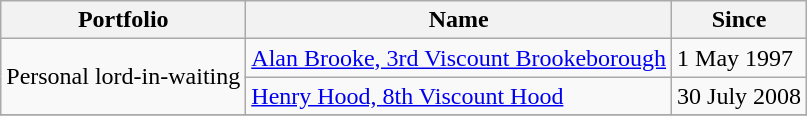<table class="wikitable">
<tr>
<th>Portfolio</th>
<th>Name</th>
<th>Since</th>
</tr>
<tr>
<td rowspan=2>Personal lord-in-waiting</td>
<td><a href='#'>Alan Brooke, 3rd Viscount Brookeborough</a></td>
<td>1 May 1997</td>
</tr>
<tr>
<td><a href='#'>Henry Hood, 8th Viscount Hood</a></td>
<td>30 July 2008</td>
</tr>
<tr>
</tr>
</table>
